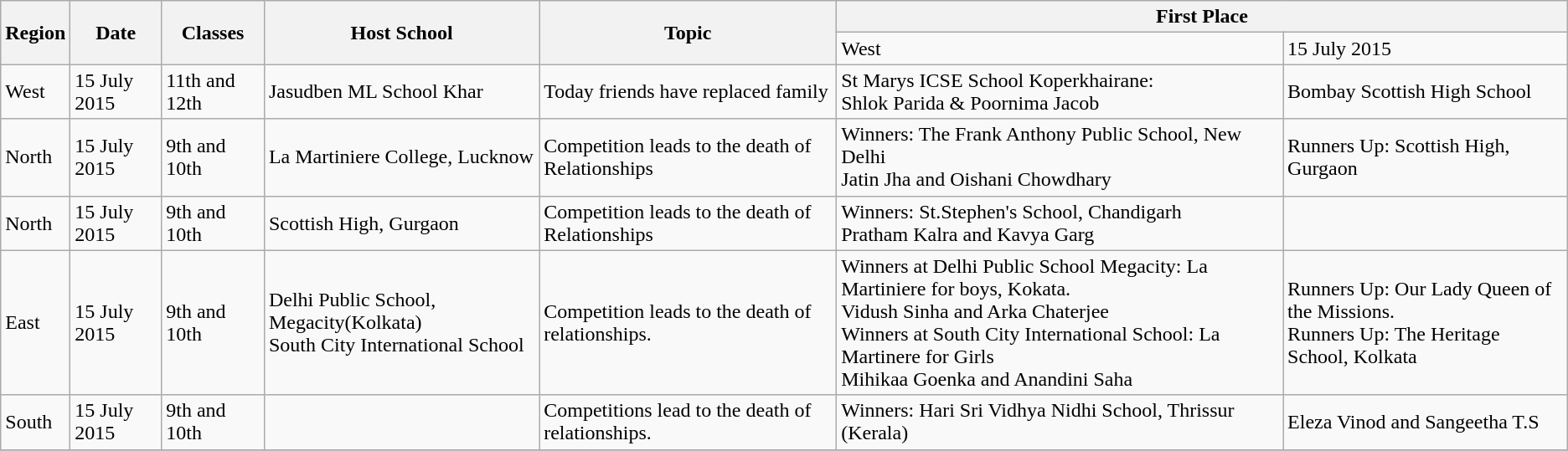<table class="wikitable">
<tr>
<th rowspan="2">Region</th>
<th rowspan="2">Date</th>
<th rowspan="2">Classes</th>
<th rowspan="2">Host School</th>
<th rowspan="2">Topic</th>
<th colspan="2">First Place</th>
</tr>
<tr>
<td>West</td>
<td>15 July 2015</td>
</tr>
<tr>
<td>West</td>
<td>15 July 2015</td>
<td>11th and 12th</td>
<td>Jasudben ML School Khar</td>
<td>Today friends have replaced family</td>
<td>St Marys ICSE School Koperkhairane:<br>Shlok Parida & Poornima Jacob</td>
<td>Bombay Scottish High School</td>
</tr>
<tr>
<td>North</td>
<td>15 July 2015</td>
<td>9th and 10th</td>
<td>La Martiniere College, Lucknow</td>
<td>Competition leads to the death of Relationships</td>
<td>Winners: The Frank Anthony Public School, New Delhi<br>Jatin Jha and Oishani Chowdhary</td>
<td>Runners Up: Scottish High, Gurgaon</td>
</tr>
<tr>
<td>North</td>
<td>15 July 2015</td>
<td>9th and 10th</td>
<td>Scottish High, Gurgaon</td>
<td>Competition leads to the death of Relationships</td>
<td>Winners: St.Stephen's School, Chandigarh<br>Pratham Kalra and Kavya Garg</td>
</tr>
<tr>
<td>East</td>
<td>15 July 2015</td>
<td>9th and 10th</td>
<td>Delhi Public School, Megacity(Kolkata)<br>South City International School</td>
<td>Competition leads to the death of relationships.</td>
<td>Winners at Delhi Public School Megacity: La Martiniere for boys, Kokata.<br>Vidush Sinha and Arka Chaterjee<br>Winners at South City International School: La Martinere for Girls<br>Mihikaa Goenka and Anandini Saha</td>
<td>Runners Up: Our Lady Queen of the Missions.<br>Runners Up: The Heritage School, Kolkata</td>
</tr>
<tr>
<td>South</td>
<td>15 July 2015</td>
<td>9th and 10th</td>
<td></td>
<td>Competitions lead to the death of relationships.</td>
<td>Winners: Hari Sri Vidhya Nidhi School, Thrissur (Kerala)</td>
<td>Eleza Vinod and Sangeetha T.S</td>
</tr>
<tr>
</tr>
</table>
